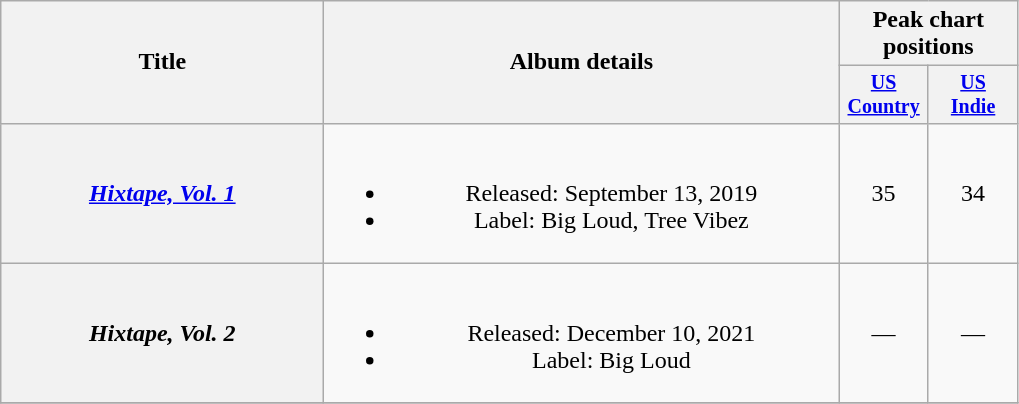<table class="wikitable plainrowheaders" style="text-align:center;">
<tr>
<th rowspan="2" style="width:13em;">Title</th>
<th rowspan="2" style="width:21em;">Album details</th>
<th colspan="2">Peak chart positions</th>
</tr>
<tr style="font-size:smaller;">
<th style="width:4em;"><a href='#'>US Country</a><br></th>
<th style="width:4em;"><a href='#'>US<br>Indie</a><br></th>
</tr>
<tr>
<th scope="row"><em><a href='#'>Hixtape, Vol. 1</a></em></th>
<td><br><ul><li>Released: September 13, 2019</li><li>Label: Big Loud, Tree Vibez</li></ul></td>
<td>35</td>
<td>34</td>
</tr>
<tr>
<th scope="row"><em>Hixtape, Vol. 2</em></th>
<td><br><ul><li>Released: December 10, 2021</li><li>Label: Big Loud</li></ul></td>
<td>—</td>
<td>—</td>
</tr>
<tr>
</tr>
</table>
